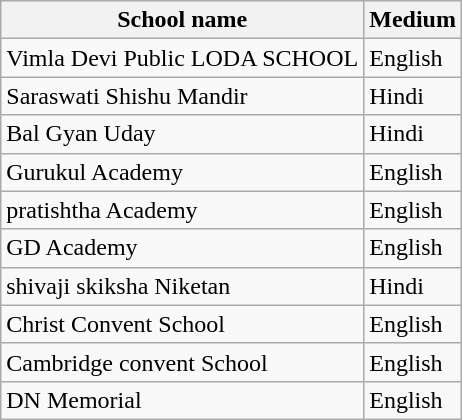<table class="wikitable">
<tr>
<th>School name</th>
<th>Medium</th>
</tr>
<tr>
<td>Vimla Devi Public LODA SCHOOL</td>
<td>English</td>
</tr>
<tr>
<td>Saraswati Shishu Mandir</td>
<td>Hindi</td>
</tr>
<tr>
<td>Bal Gyan Uday</td>
<td>Hindi</td>
</tr>
<tr>
<td>Gurukul Academy</td>
<td>English</td>
</tr>
<tr>
<td>pratishtha Academy</td>
<td>English</td>
</tr>
<tr>
<td>GD Academy</td>
<td>English</td>
</tr>
<tr>
<td>shivaji skiksha Niketan</td>
<td>Hindi</td>
</tr>
<tr>
<td>Christ Convent School</td>
<td>English</td>
</tr>
<tr>
<td>Cambridge convent School</td>
<td>English</td>
</tr>
<tr>
<td>DN Memorial</td>
<td>English</td>
</tr>
</table>
